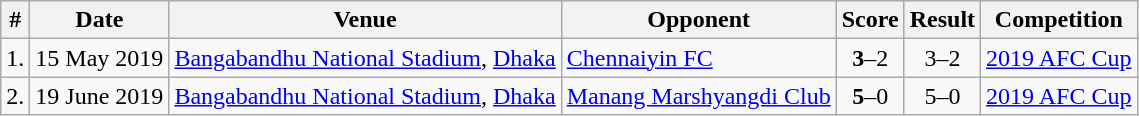<table class="wikitable">
<tr>
<th>#</th>
<th>Date</th>
<th>Venue</th>
<th>Opponent</th>
<th>Score</th>
<th>Result</th>
<th>Competition</th>
</tr>
<tr>
<td>1.</td>
<td>15 May 2019</td>
<td><a href='#'>Bangabandhu National Stadium</a>, <a href='#'>Dhaka</a></td>
<td> <a href='#'>Chennaiyin FC</a></td>
<td style="text-align:center;"><strong>3</strong>–2</td>
<td style="text-align:center;">3–2</td>
<td><a href='#'>2019 AFC Cup</a></td>
</tr>
<tr>
<td>2.</td>
<td>19 June 2019</td>
<td><a href='#'>Bangabandhu National Stadium</a>, <a href='#'>Dhaka</a></td>
<td> <a href='#'>Manang Marshyangdi Club</a></td>
<td style="text-align:center;"><strong>5</strong>–0</td>
<td style="text-align:center;">5–0</td>
<td><a href='#'>2019 AFC Cup</a></td>
</tr>
</table>
